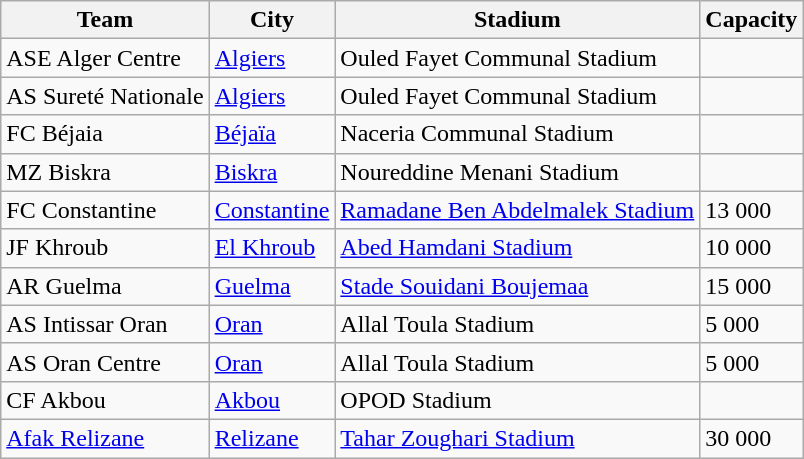<table class="sortable wikitable">
<tr align=center>
<th>Team</th>
<th>City</th>
<th>Stadium</th>
<th>Capacity</th>
</tr>
<tr>
<td>ASE Alger Centre</td>
<td><a href='#'>Algiers</a></td>
<td>Ouled Fayet Communal Stadium</td>
<td></td>
</tr>
<tr>
<td>AS Sureté Nationale</td>
<td><a href='#'>Algiers</a></td>
<td>Ouled Fayet Communal Stadium</td>
<td></td>
</tr>
<tr>
<td>FC Béjaia</td>
<td><a href='#'>Béjaïa</a></td>
<td>Naceria Communal Stadium</td>
<td></td>
</tr>
<tr>
<td>MZ Biskra</td>
<td><a href='#'>Biskra</a></td>
<td>Noureddine Menani Stadium</td>
<td></td>
</tr>
<tr>
<td>FC Constantine</td>
<td><a href='#'>Constantine</a></td>
<td><a href='#'>Ramadane Ben Abdelmalek Stadium</a></td>
<td>13 000</td>
</tr>
<tr>
<td>JF Khroub</td>
<td><a href='#'>El Khroub</a></td>
<td><a href='#'>Abed Hamdani Stadium</a></td>
<td>10 000</td>
</tr>
<tr>
<td>AR Guelma</td>
<td><a href='#'>Guelma</a></td>
<td><a href='#'>Stade Souidani Boujemaa</a></td>
<td>15 000</td>
</tr>
<tr>
<td>AS Intissar Oran</td>
<td><a href='#'>Oran</a></td>
<td>Allal Toula Stadium</td>
<td>5 000</td>
</tr>
<tr>
<td>AS Oran Centre</td>
<td><a href='#'>Oran</a></td>
<td>Allal Toula Stadium</td>
<td>5 000</td>
</tr>
<tr>
<td>CF Akbou</td>
<td><a href='#'>Akbou</a></td>
<td>OPOD Stadium</td>
<td></td>
</tr>
<tr>
<td><a href='#'>Afak Relizane</a></td>
<td><a href='#'>Relizane</a></td>
<td><a href='#'>Tahar Zoughari Stadium</a></td>
<td>30 000</td>
</tr>
</table>
